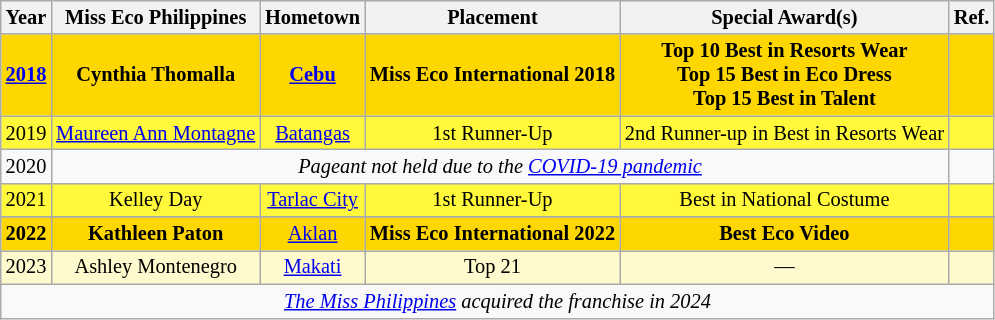<table class="wikitable" style="font-size: 85%; text-align:center" width:100%;">
<tr>
<th>Year</th>
<th>Miss Eco Philippines</th>
<th>Hometown</th>
<th>Placement</th>
<th>Special Award(s)</th>
<th>Ref.</th>
</tr>
<tr style="background-color:gold" font-weight: bold">
<td><strong><a href='#'>2018</a></strong></td>
<td><strong>Cynthia Thomalla</strong></td>
<td><strong><a href='#'>Cebu</a></strong></td>
<td><strong>Miss Eco International 2018</strong></td>
<td><strong>Top 10 Best in Resorts Wear</strong> <br> <strong>Top 15 Best in Eco Dress</strong> <br> <strong>Top 15 Best in Talent</strong></td>
<td></td>
</tr>
<tr style="background-color:#FFF83B">
<td>2019</td>
<td><a href='#'>Maureen Ann Montagne</a></td>
<td><a href='#'>Batangas</a></td>
<td>1st Runner-Up</td>
<td>2nd Runner-up in Best in Resorts Wear</td>
<td></td>
</tr>
<tr>
<td>2020</td>
<td colspan="4"><em>Pageant not held due to the <a href='#'>COVID-19 pandemic</a></em></td>
<td></td>
</tr>
<tr style="background-color:#FFF83B">
<td>2021</td>
<td>Kelley Day</td>
<td><a href='#'>Tarlac City</a></td>
<td>1st Runner-Up</td>
<td>Best in National Costume</td>
<td></td>
</tr>
<tr>
</tr>
<tr style="background-color:gold" font-weight: bold">
<td><strong>2022</strong></td>
<td><strong>Kathleen Paton</strong></td>
<td><a href='#'>Aklan</a></td>
<td><strong>Miss Eco International 2022</strong></td>
<td><strong>Best Eco Video</strong></td>
<td></td>
</tr>
<tr style="background:#FFFACD;">
<td>2023</td>
<td>Ashley Montenegro</td>
<td><a href='#'>Makati</a></td>
<td>Top 21</td>
<td>—</td>
<td></td>
</tr>
<tr>
<td colspan="6"><em><a href='#'>The Miss Philippines</a> acquired the franchise in 2024</em></td>
</tr>
</table>
